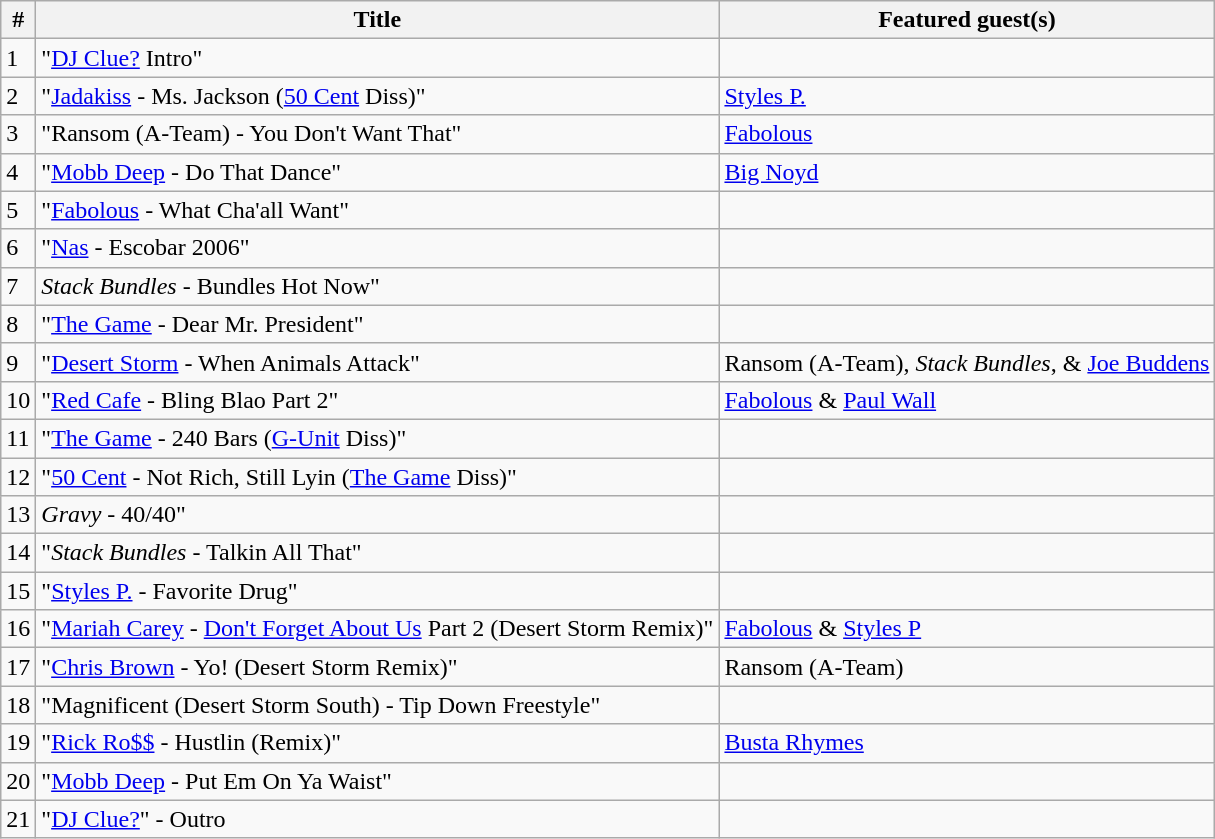<table class="wikitable">
<tr>
<th align="center">#</th>
<th align="center">Title</th>
<th align="center">Featured guest(s)</th>
</tr>
<tr>
<td>1</td>
<td>"<a href='#'>DJ Clue?</a> Intro"</td>
<td></td>
</tr>
<tr>
<td>2</td>
<td>"<a href='#'>Jadakiss</a> - Ms. Jackson (<a href='#'>50 Cent</a> Diss)"</td>
<td><a href='#'>Styles P.</a></td>
</tr>
<tr>
<td>3</td>
<td>"Ransom (A-Team) - You Don't Want That"</td>
<td><a href='#'>Fabolous</a></td>
</tr>
<tr>
<td>4</td>
<td>"<a href='#'>Mobb Deep</a> - Do That Dance"</td>
<td><a href='#'>Big Noyd</a></td>
</tr>
<tr>
<td>5</td>
<td>"<a href='#'>Fabolous</a> - What Cha'all Want"</td>
<td></td>
</tr>
<tr>
<td>6</td>
<td>"<a href='#'>Nas</a> - Escobar 2006"</td>
<td></td>
</tr>
<tr>
<td>7</td>
<td><em>Stack Bundles</em> - Bundles Hot Now"</td>
<td></td>
</tr>
<tr>
<td>8</td>
<td>"<a href='#'>The Game</a> - Dear Mr. President"</td>
<td></td>
</tr>
<tr>
<td>9</td>
<td>"<a href='#'>Desert Storm</a> - When Animals Attack"</td>
<td>Ransom (A-Team), <em>Stack Bundles</em>, & <a href='#'>Joe Buddens</a></td>
</tr>
<tr>
<td>10</td>
<td>"<a href='#'>Red Cafe</a> - Bling Blao Part 2"</td>
<td><a href='#'>Fabolous</a> & <a href='#'>Paul Wall</a></td>
</tr>
<tr>
<td>11</td>
<td>"<a href='#'>The Game</a> - 240 Bars (<a href='#'>G-Unit</a> Diss)"</td>
<td></td>
</tr>
<tr>
<td>12</td>
<td>"<a href='#'>50 Cent</a> - Not Rich, Still Lyin (<a href='#'>The Game</a> Diss)"</td>
<td></td>
</tr>
<tr>
<td>13</td>
<td><em>Gravy</em> - 40/40"</td>
<td></td>
</tr>
<tr>
<td>14</td>
<td>"<em>Stack Bundles</em> - Talkin All That"</td>
<td></td>
</tr>
<tr>
<td>15</td>
<td>"<a href='#'>Styles P.</a> - Favorite Drug"</td>
<td></td>
</tr>
<tr>
<td>16</td>
<td>"<a href='#'>Mariah Carey</a> - <a href='#'>Don't Forget About Us</a> Part 2 (Desert Storm Remix)"</td>
<td><a href='#'>Fabolous</a> & <a href='#'>Styles P</a></td>
</tr>
<tr>
<td>17</td>
<td>"<a href='#'>Chris Brown</a> - Yo! (Desert Storm Remix)"</td>
<td>Ransom (A-Team)</td>
</tr>
<tr>
<td>18</td>
<td>"Magnificent (Desert Storm South) - Tip Down Freestyle"</td>
<td></td>
</tr>
<tr>
<td>19</td>
<td>"<a href='#'>Rick Ro$$</a> - Hustlin (Remix)"</td>
<td><a href='#'>Busta Rhymes</a></td>
</tr>
<tr>
<td>20</td>
<td>"<a href='#'>Mobb Deep</a> - Put Em On Ya Waist"</td>
<td></td>
</tr>
<tr>
<td>21</td>
<td>"<a href='#'>DJ Clue?</a>" - Outro</td>
</tr>
</table>
